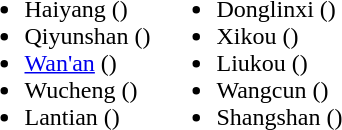<table>
<tr>
<td valign="top"><br><ul><li>Haiyang ()</li><li>Qiyunshan ()</li><li><a href='#'>Wan'an</a> ()</li><li>Wucheng ()</li><li>Lantian ()</li></ul></td>
<td valign="top"><br><ul><li>Donglinxi ()</li><li>Xikou ()</li><li>Liukou ()</li><li>Wangcun ()</li><li>Shangshan ()</li></ul></td>
</tr>
</table>
